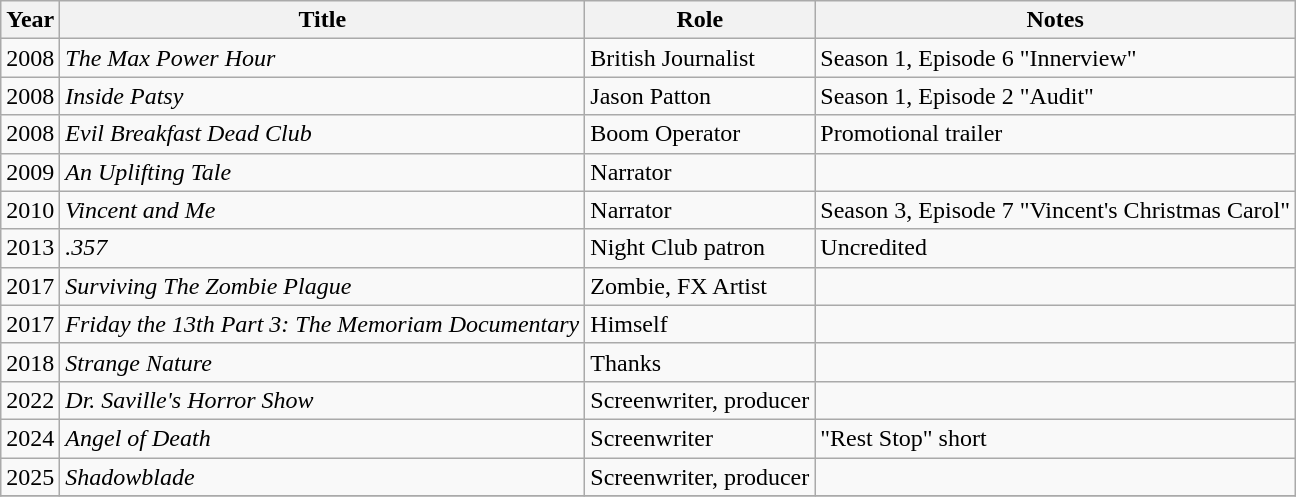<table class="wikitable sortable">
<tr>
<th>Year</th>
<th>Title</th>
<th>Role</th>
<th class="unsortable">Notes</th>
</tr>
<tr>
<td>2008</td>
<td><em>The Max Power Hour</em></td>
<td>British Journalist</td>
<td>Season 1, Episode 6 "Innerview"</td>
</tr>
<tr>
<td>2008</td>
<td><em>Inside Patsy</em></td>
<td>Jason Patton</td>
<td>Season 1, Episode 2 "Audit"</td>
</tr>
<tr>
<td>2008</td>
<td><em>Evil Breakfast Dead Club</em></td>
<td>Boom Operator</td>
<td>Promotional trailer</td>
</tr>
<tr>
<td>2009</td>
<td><em>An Uplifting Tale</em></td>
<td>Narrator</td>
<td></td>
</tr>
<tr>
<td>2010</td>
<td><em>Vincent and Me</em></td>
<td>Narrator</td>
<td>Season 3, Episode 7 "Vincent's Christmas Carol"</td>
</tr>
<tr>
<td>2013</td>
<td><em>.357</em></td>
<td>Night Club patron</td>
<td>Uncredited</td>
</tr>
<tr>
<td>2017</td>
<td><em>Surviving The Zombie Plague</em></td>
<td>Zombie, FX Artist</td>
<td></td>
</tr>
<tr>
<td>2017</td>
<td><em>Friday the 13th Part 3: The Memoriam Documentary</em></td>
<td>Himself</td>
<td></td>
</tr>
<tr>
<td>2018</td>
<td><em>Strange Nature</em></td>
<td>Thanks</td>
<td></td>
</tr>
<tr>
<td>2022</td>
<td><em>Dr. Saville's Horror Show</em></td>
<td>Screenwriter, producer</td>
<td></td>
</tr>
<tr>
<td>2024</td>
<td><em>Angel of Death</em></td>
<td>Screenwriter</td>
<td>"Rest Stop" short</td>
</tr>
<tr>
<td>2025</td>
<td><em>Shadowblade</em></td>
<td>Screenwriter, producer</td>
<td></td>
</tr>
<tr>
</tr>
</table>
